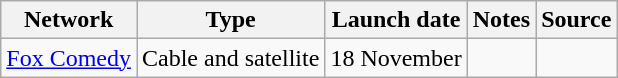<table class="wikitable sortable">
<tr>
<th>Network</th>
<th>Type</th>
<th>Launch date</th>
<th>Notes</th>
<th>Source</th>
</tr>
<tr>
<td><a href='#'>Fox Comedy</a></td>
<td>Cable and satellite</td>
<td>18 November</td>
<td></td>
<td></td>
</tr>
</table>
